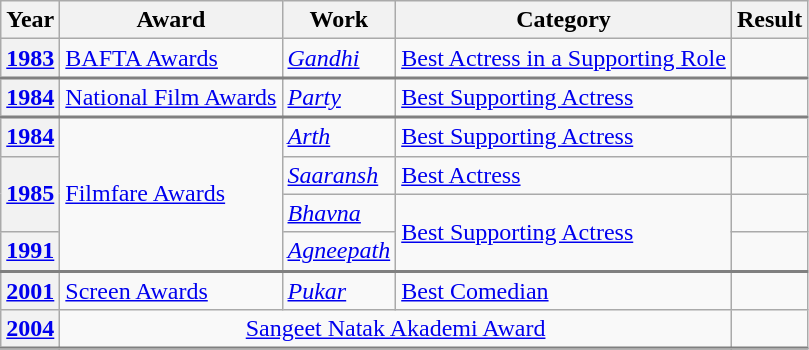<table class="wikitable sortable">
<tr>
<th>Year</th>
<th>Award</th>
<th>Work</th>
<th>Category</th>
<th>Result</th>
</tr>
<tr>
<th><a href='#'>1983</a></th>
<td><a href='#'>BAFTA Awards</a></td>
<td><em><a href='#'>Gandhi</a></em></td>
<td><a href='#'>Best Actress in a Supporting Role</a></td>
<td> </td>
</tr>
<tr style="border-top:2px solid gray;">
<th><a href='#'>1984</a></th>
<td><a href='#'>National Film Awards</a></td>
<td><em><a href='#'>Party</a></em></td>
<td><a href='#'>Best Supporting Actress</a></td>
<td></td>
</tr>
<tr style="border-top:2px solid gray;">
<th><a href='#'>1984</a></th>
<td rowspan="4"><a href='#'>Filmfare Awards</a></td>
<td><em><a href='#'>Arth</a></em></td>
<td><a href='#'>Best Supporting Actress</a></td>
<td></td>
</tr>
<tr>
<th rowspan="2"><a href='#'>1985</a></th>
<td><em><a href='#'>Saaransh</a></em></td>
<td><a href='#'>Best Actress</a></td>
<td></td>
</tr>
<tr>
<td><em><a href='#'>Bhavna</a></em></td>
<td rowspan="2"><a href='#'>Best Supporting Actress</a></td>
<td></td>
</tr>
<tr>
<th><a href='#'>1991</a></th>
<td><em><a href='#'>Agneepath</a></em></td>
<td></td>
</tr>
<tr style="border-top:2px solid gray;">
<th><a href='#'>2001</a></th>
<td><a href='#'>Screen Awards</a></td>
<td><em><a href='#'>Pukar</a></em></td>
<td><a href='#'>Best Comedian</a></td>
<td></td>
</tr>
<tr>
<th><a href='#'>2004</a></th>
<td colspan="3" align="center"><a href='#'>Sangeet Natak Akademi Award</a></td>
<td></td>
</tr>
<tr style="border-top:2px solid gray;">
</tr>
</table>
